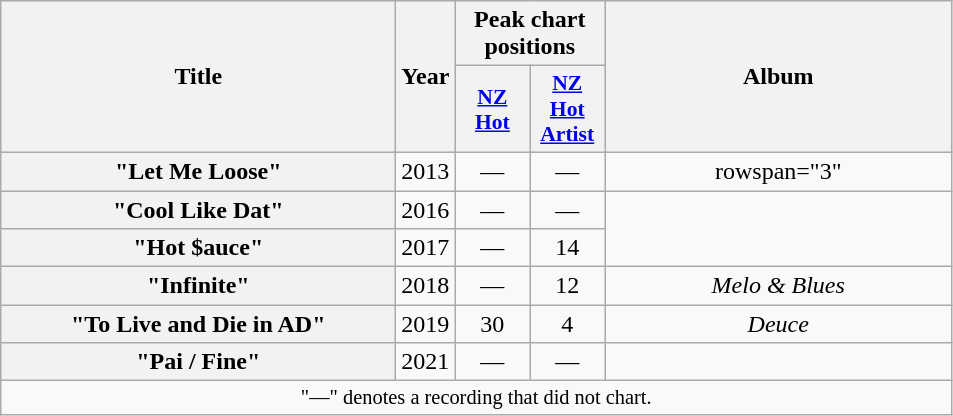<table class="wikitable plainrowheaders" style="text-align:center;">
<tr>
<th scope="col" rowspan="2" style="width:16em;">Title</th>
<th scope="col" rowspan="2" style="width:1em;">Year</th>
<th scope="col" colspan="2">Peak chart positions</th>
<th scope="col" rowspan="2" style="width:14em;">Album</th>
</tr>
<tr>
<th scope="col" style="width:3em;font-size:90%;"><a href='#'>NZ<br>Hot</a><br></th>
<th scope="col" style="width:3em;font-size:90%;"><a href='#'>NZ<br>Hot<br>Artist</a><br></th>
</tr>
<tr>
<th scope="row">"Let Me Loose"<br></th>
<td>2013</td>
<td>—</td>
<td>—</td>
<td>rowspan="3" </td>
</tr>
<tr>
<th scope="row">"Cool Like Dat"<br></th>
<td>2016</td>
<td>—</td>
<td>—</td>
</tr>
<tr>
<th scope="row">"Hot $auce"</th>
<td>2017</td>
<td>—</td>
<td>14</td>
</tr>
<tr>
<th scope="row">"Infinite"<br></th>
<td>2018</td>
<td>—</td>
<td>12</td>
<td><em>Melo & Blues</em></td>
</tr>
<tr>
<th scope="row">"To Live and Die in AD"<br></th>
<td>2019</td>
<td>30</td>
<td>4</td>
<td><em>Deuce</em></td>
</tr>
<tr>
<th scope="row">"Pai / Fine"</th>
<td>2021</td>
<td>—</td>
<td>—</td>
<td></td>
</tr>
<tr>
<td colspan="8" style="font-size:85%;">"—" denotes a recording that did not chart.</td>
</tr>
</table>
